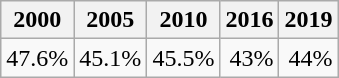<table class="wikitable sortable">
<tr>
<th>2000</th>
<th>2005</th>
<th>2010</th>
<th>2016</th>
<th>2019</th>
</tr>
<tr>
<td style="text-align: left">47.6%</td>
<td style="text-align: right;">45.1%</td>
<td style="text-align: right;">45.5%</td>
<td style="text-align: right;">43%</td>
<td style="text-align: right;">44%</td>
</tr>
</table>
